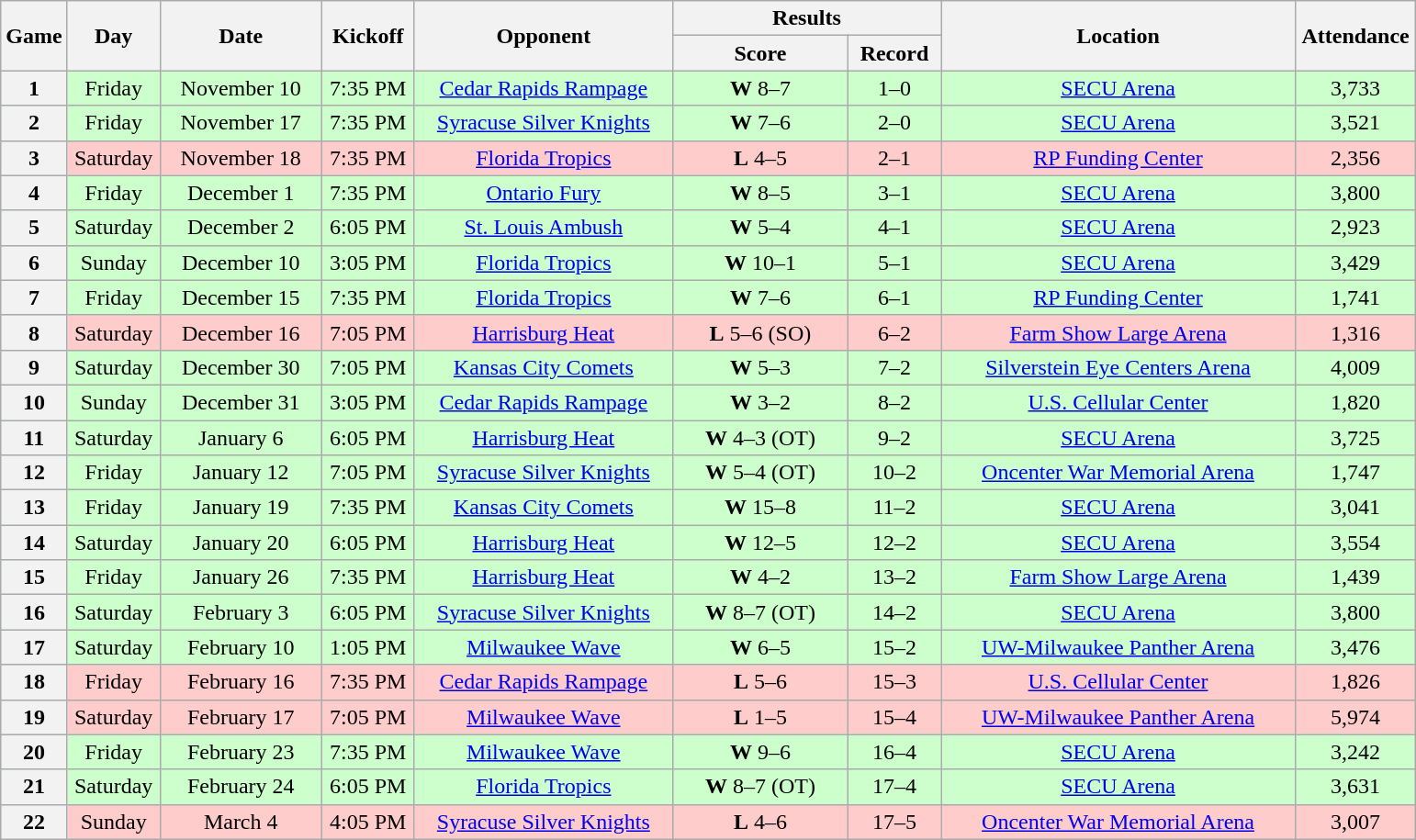<table class="wikitable">
<tr>
<th rowspan="2" style="width:40px;">Game</th>
<th rowspan="2" style="width:60px;">Day</th>
<th rowspan="2" style="width:110px;">Date</th>
<th rowspan="2" style="width:60px;">Kickoff</th>
<th rowspan="2" style="width:180px;">Opponent</th>
<th colspan="2" style="width:180px;">Results</th>
<th rowspan="2" style="width:250px;">Location</th>
<th rowspan="2" style="width:80px;">Attendance</th>
</tr>
<tr>
<th style="width:120px;">Score</th>
<th style="width:60px;">Record</th>
</tr>
<tr style="text-align:center; background:#cfc;">
<th>1</th>
<td>Friday</td>
<td>November 10</td>
<td>7:35 PM</td>
<td><a href='#'>Cedar Rapids Rampage</a></td>
<td><strong>W</strong> 8–7</td>
<td>1–0</td>
<td><a href='#'>SECU Arena</a></td>
<td>3,733</td>
</tr>
<tr style="text-align:center; background:#cfc;">
<th>2</th>
<td>Friday</td>
<td>November 17</td>
<td>7:35 PM</td>
<td><a href='#'>Syracuse Silver Knights</a></td>
<td><strong>W</strong> 7–6</td>
<td>2–0</td>
<td><a href='#'>SECU Arena</a></td>
<td>3,521</td>
</tr>
<tr style="text-align:center; background:#fcc;">
<th>3</th>
<td>Saturday</td>
<td>November 18</td>
<td>7:35 PM</td>
<td><a href='#'>Florida Tropics</a></td>
<td><strong>L</strong> 4–5</td>
<td>2–1</td>
<td><a href='#'>RP Funding Center</a></td>
<td>2,356</td>
</tr>
<tr style="text-align:center; background:#cfc;">
<th>4</th>
<td>Friday</td>
<td>December 1</td>
<td>7:35 PM</td>
<td><a href='#'>Ontario Fury</a></td>
<td><strong>W</strong> 8–5</td>
<td>3–1</td>
<td><a href='#'>SECU Arena</a></td>
<td>3,800</td>
</tr>
<tr style="text-align:center; background:#cfc;">
<th>5</th>
<td>Saturday</td>
<td>December 2</td>
<td>6:05 PM</td>
<td><a href='#'>St. Louis Ambush</a></td>
<td><strong>W</strong> 5–4</td>
<td>4–1</td>
<td><a href='#'>SECU Arena</a></td>
<td>2,923</td>
</tr>
<tr style="text-align:center; background:#cfc;">
<th>6</th>
<td>Sunday</td>
<td>December 10</td>
<td>3:05 PM</td>
<td><a href='#'>Florida Tropics</a></td>
<td><strong>W</strong> 10–1</td>
<td>5–1</td>
<td><a href='#'>SECU Arena</a></td>
<td>3,429</td>
</tr>
<tr style="text-align:center; background:#cfc;">
<th>7</th>
<td>Friday</td>
<td>December 15</td>
<td>7:35 PM</td>
<td><a href='#'>Florida Tropics</a></td>
<td><strong>W</strong> 7–6</td>
<td>6–1</td>
<td><a href='#'>RP Funding Center</a></td>
<td>1,741</td>
</tr>
<tr style="text-align:center; background:#fcc;">
<th>8</th>
<td>Saturday</td>
<td>December 16</td>
<td>7:05 PM</td>
<td><a href='#'>Harrisburg Heat</a></td>
<td><strong>L</strong> 5–6 (SO)</td>
<td>6–2</td>
<td><a href='#'>Farm Show Large Arena</a></td>
<td>1,316</td>
</tr>
<tr style="text-align:center; background:#cfc;">
<th>9</th>
<td>Saturday</td>
<td>December 30</td>
<td>7:05 PM</td>
<td><a href='#'>Kansas City Comets</a></td>
<td><strong>W</strong> 5–3</td>
<td>7–2</td>
<td><a href='#'>Silverstein Eye Centers Arena</a></td>
<td>4,009</td>
</tr>
<tr style="text-align:center; background:#cfc;">
<th>10</th>
<td>Sunday</td>
<td>December 31</td>
<td>3:05 PM</td>
<td><a href='#'>Cedar Rapids Rampage</a></td>
<td><strong>W</strong> 3–2</td>
<td>8–2</td>
<td><a href='#'>U.S. Cellular Center</a></td>
<td>1,820</td>
</tr>
<tr style="text-align:center; background:#cfc;">
<th>11</th>
<td>Saturday</td>
<td>January 6</td>
<td>6:05 PM</td>
<td><a href='#'>Harrisburg Heat</a></td>
<td><strong>W</strong> 4–3 (OT)</td>
<td>9–2</td>
<td><a href='#'>SECU Arena</a></td>
<td>3,725</td>
</tr>
<tr style="text-align:center; background:#cfc;">
<th>12</th>
<td>Friday</td>
<td>January 12</td>
<td>7:05 PM</td>
<td><a href='#'>Syracuse Silver Knights</a></td>
<td><strong>W</strong> 5–4 (OT)</td>
<td>10–2</td>
<td><a href='#'>Oncenter War Memorial Arena</a></td>
<td>1,747</td>
</tr>
<tr style="text-align:center; background:#cfc;">
<th>13</th>
<td>Friday</td>
<td>January 19</td>
<td>7:35 PM</td>
<td><a href='#'>Kansas City Comets</a></td>
<td><strong>W</strong> 15–8</td>
<td>11–2</td>
<td><a href='#'>SECU Arena</a></td>
<td>3,041</td>
</tr>
<tr style="text-align:center; background:#cfc;">
<th>14</th>
<td>Saturday</td>
<td>January 20</td>
<td>6:05 PM</td>
<td><a href='#'>Harrisburg Heat</a></td>
<td><strong>W</strong> 12–5</td>
<td>12–2</td>
<td><a href='#'>SECU Arena</a></td>
<td>3,554</td>
</tr>
<tr style="text-align:center; background:#cfc;">
<th>15</th>
<td>Friday</td>
<td>January 26</td>
<td>7:35 PM</td>
<td><a href='#'>Harrisburg Heat</a></td>
<td><strong>W</strong> 4–2</td>
<td>13–2</td>
<td><a href='#'>Farm Show Large Arena</a></td>
<td>1,439</td>
</tr>
<tr style="text-align:center; background:#cfc;">
<th>16</th>
<td>Saturday</td>
<td>February 3</td>
<td>6:05 PM</td>
<td><a href='#'>Syracuse Silver Knights</a></td>
<td><strong>W</strong> 8–7 (OT)</td>
<td>14–2</td>
<td><a href='#'>SECU Arena</a></td>
<td>3,800</td>
</tr>
<tr style="text-align:center; background:#cfc;">
<th>17</th>
<td>Saturday</td>
<td>February 10</td>
<td>1:05 PM</td>
<td><a href='#'>Milwaukee Wave</a></td>
<td><strong>W</strong> 6–5</td>
<td>15–2</td>
<td><a href='#'>UW-Milwaukee Panther Arena</a></td>
<td>3,476</td>
</tr>
<tr style="text-align:center; background:#fcc;">
<th>18</th>
<td>Friday</td>
<td>February 16</td>
<td>7:35 PM</td>
<td><a href='#'>Cedar Rapids Rampage</a></td>
<td><strong>L</strong> 5–6</td>
<td>15–3</td>
<td><a href='#'>U.S. Cellular Center</a></td>
<td>1,826</td>
</tr>
<tr style="text-align:center; background:#fcc;">
<th>19</th>
<td>Saturday</td>
<td>February 17</td>
<td>7:05 PM</td>
<td><a href='#'>Milwaukee Wave</a></td>
<td><strong>L</strong> 1–5</td>
<td>15–4</td>
<td><a href='#'>UW-Milwaukee Panther Arena</a></td>
<td>5,974</td>
</tr>
<tr style="text-align:center; background:#cfc;">
<th>20</th>
<td>Friday</td>
<td>February 23</td>
<td>7:35 PM</td>
<td><a href='#'>Milwaukee Wave</a></td>
<td><strong>W</strong> 9–6</td>
<td>16–4</td>
<td><a href='#'>SECU Arena</a></td>
<td>3,242</td>
</tr>
<tr style="text-align:center; background:#cfc;">
<th>21</th>
<td>Saturday</td>
<td>February 24</td>
<td>6:05 PM</td>
<td><a href='#'>Florida Tropics</a></td>
<td><strong>W</strong> 8–7 (OT)</td>
<td>17–4</td>
<td><a href='#'>SECU Arena</a></td>
<td>3,631</td>
</tr>
<tr style="text-align:center; background:#fcc;">
<th>22</th>
<td>Sunday</td>
<td>March 4</td>
<td>4:05 PM</td>
<td><a href='#'>Syracuse Silver Knights</a></td>
<td><strong>L</strong> 4–6</td>
<td>17–5</td>
<td><a href='#'>Oncenter War Memorial Arena</a></td>
<td>3,007</td>
</tr>
</table>
